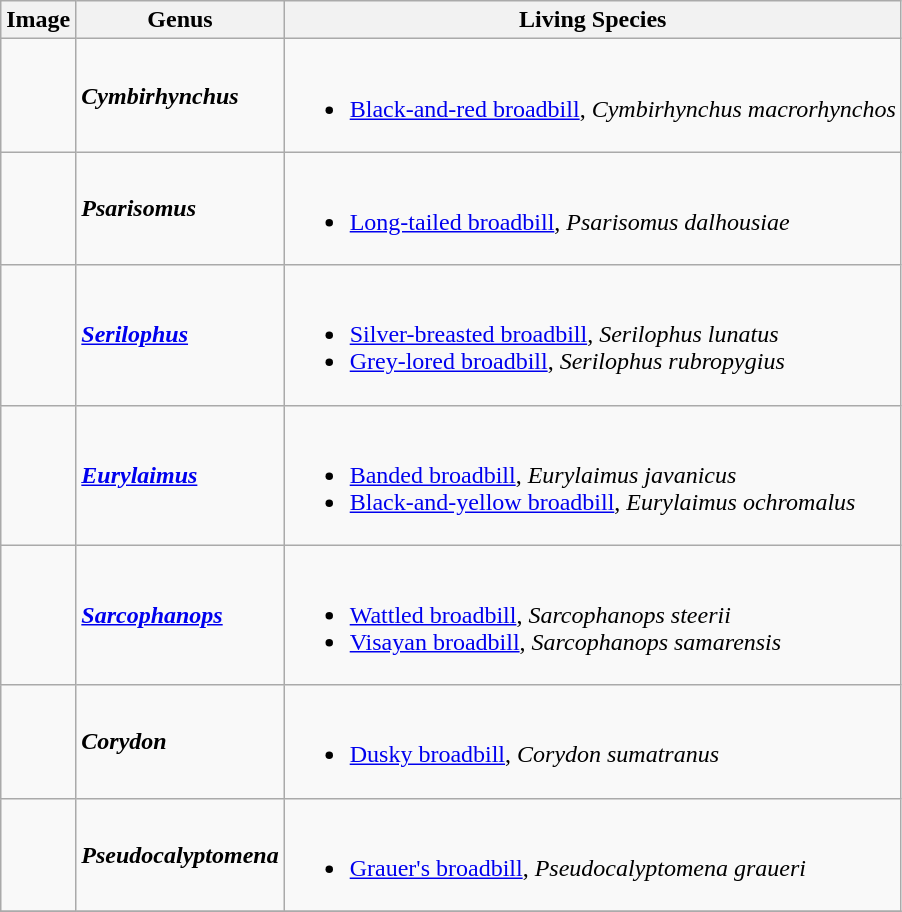<table class="wikitable">
<tr>
<th>Image</th>
<th>Genus</th>
<th>Living Species</th>
</tr>
<tr>
<td></td>
<td><strong><em>Cymbirhynchus</em></strong> </td>
<td><br><ul><li><a href='#'>Black-and-red broadbill</a>, <em>Cymbirhynchus macrorhynchos</em></li></ul></td>
</tr>
<tr>
<td></td>
<td><strong><em>Psarisomus</em></strong> </td>
<td><br><ul><li><a href='#'>Long-tailed broadbill</a>, <em>Psarisomus dalhousiae</em></li></ul></td>
</tr>
<tr>
<td></td>
<td><strong><em><a href='#'>Serilophus</a></em></strong> </td>
<td><br><ul><li><a href='#'>Silver-breasted broadbill</a>, <em>Serilophus lunatus</em></li><li><a href='#'>Grey-lored broadbill</a>, <em>Serilophus rubropygius</em></li></ul></td>
</tr>
<tr>
<td></td>
<td><strong><em><a href='#'>Eurylaimus</a></em></strong> </td>
<td><br><ul><li><a href='#'>Banded broadbill</a>, <em>Eurylaimus javanicus</em></li><li><a href='#'>Black-and-yellow broadbill</a>, <em>Eurylaimus ochromalus</em></li></ul></td>
</tr>
<tr>
<td></td>
<td><strong><em><a href='#'>Sarcophanops</a></em></strong> </td>
<td><br><ul><li><a href='#'>Wattled broadbill</a>, <em>Sarcophanops steerii</em></li><li><a href='#'>Visayan broadbill</a>, <em>Sarcophanops samarensis</em></li></ul></td>
</tr>
<tr>
<td></td>
<td><strong><em>Corydon</em></strong> </td>
<td><br><ul><li><a href='#'>Dusky broadbill</a>, <em>Corydon sumatranus</em></li></ul></td>
</tr>
<tr>
<td></td>
<td><strong><em>Pseudocalyptomena</em></strong> </td>
<td><br><ul><li><a href='#'>Grauer's broadbill</a>, <em>Pseudocalyptomena graueri</em></li></ul></td>
</tr>
<tr>
</tr>
</table>
